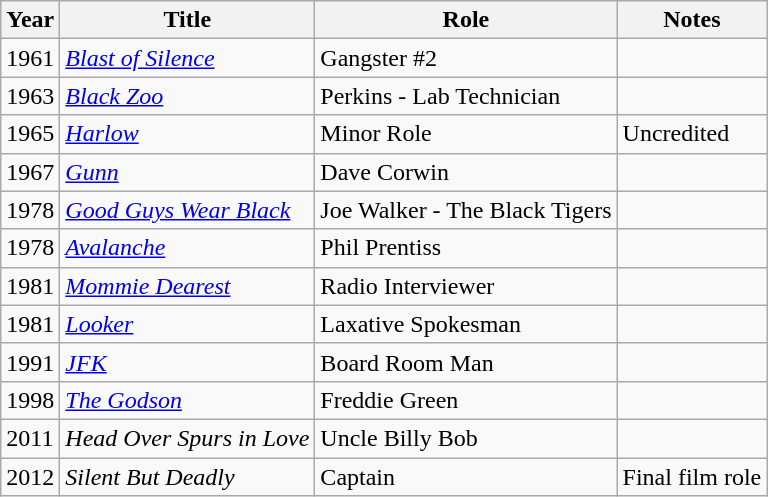<table class="wikitable">
<tr>
<th>Year</th>
<th>Title</th>
<th>Role</th>
<th>Notes</th>
</tr>
<tr>
<td>1961</td>
<td><em><a href='#'>Blast of Silence</a></em></td>
<td>Gangster #2</td>
<td></td>
</tr>
<tr>
<td>1963</td>
<td><em><a href='#'>Black Zoo</a></em></td>
<td>Perkins - Lab Technician</td>
<td></td>
</tr>
<tr>
<td>1965</td>
<td><em><a href='#'>Harlow</a></em></td>
<td>Minor Role</td>
<td>Uncredited</td>
</tr>
<tr>
<td>1967</td>
<td><em><a href='#'>Gunn</a></em></td>
<td>Dave Corwin</td>
<td></td>
</tr>
<tr>
<td>1978</td>
<td><em><a href='#'>Good Guys Wear Black</a></em></td>
<td>Joe Walker - The Black Tigers</td>
<td></td>
</tr>
<tr>
<td>1978</td>
<td><em><a href='#'>Avalanche</a></em></td>
<td>Phil Prentiss</td>
<td></td>
</tr>
<tr>
<td>1981</td>
<td><em><a href='#'>Mommie Dearest</a></em></td>
<td>Radio Interviewer</td>
<td></td>
</tr>
<tr>
<td>1981</td>
<td><em><a href='#'>Looker</a></em></td>
<td>Laxative Spokesman</td>
<td></td>
</tr>
<tr>
<td>1991</td>
<td><em><a href='#'>JFK</a></em></td>
<td>Board Room Man</td>
<td></td>
</tr>
<tr>
<td>1998</td>
<td><em><a href='#'>The Godson</a></em></td>
<td>Freddie Green</td>
<td></td>
</tr>
<tr>
<td>2011</td>
<td><em>Head Over Spurs in Love</em></td>
<td>Uncle Billy Bob</td>
<td></td>
</tr>
<tr>
<td>2012</td>
<td><em>Silent But Deadly</em></td>
<td>Captain</td>
<td>Final film role</td>
</tr>
</table>
